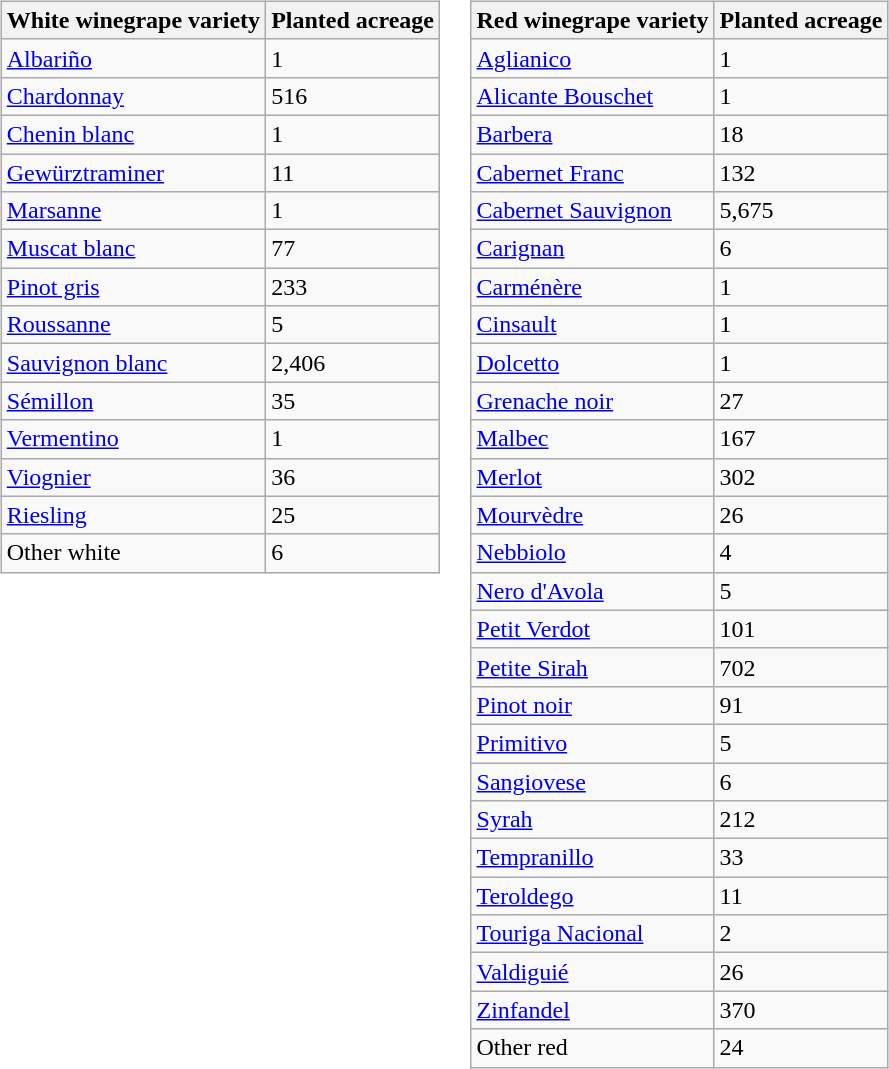<table ->
<tr style="vertical-align: top;">
<td><br><table class="wikitable sortable">
<tr>
<th>White winegrape variety</th>
<th>Planted acreage</th>
</tr>
<tr>
<td><a href='#'>Albariño</a></td>
<td>1</td>
</tr>
<tr>
<td><a href='#'>Chardonnay</a></td>
<td>516</td>
</tr>
<tr>
<td><a href='#'>Chenin blanc</a></td>
<td>1</td>
</tr>
<tr>
<td><a href='#'>Gewürztraminer</a></td>
<td>11</td>
</tr>
<tr>
<td><a href='#'>Marsanne</a></td>
<td>1</td>
</tr>
<tr>
<td><a href='#'>Muscat blanc</a></td>
<td>77</td>
</tr>
<tr>
<td><a href='#'>Pinot gris</a></td>
<td>233</td>
</tr>
<tr>
<td><a href='#'>Roussanne</a></td>
<td>5</td>
</tr>
<tr>
<td><a href='#'>Sauvignon blanc</a></td>
<td>2,406</td>
</tr>
<tr>
<td><a href='#'>Sémillon</a></td>
<td>35</td>
</tr>
<tr>
<td><a href='#'>Vermentino</a></td>
<td>1</td>
</tr>
<tr>
<td><a href='#'>Viognier</a></td>
<td>36</td>
</tr>
<tr>
<td><a href='#'>Riesling</a></td>
<td>25</td>
</tr>
<tr>
<td>Other white</td>
<td>6</td>
</tr>
</table>
</td>
<td><br><table class="wikitable sortable">
<tr>
<th>Red winegrape variety</th>
<th>Planted acreage</th>
</tr>
<tr>
<td><a href='#'>Aglianico</a></td>
<td>1</td>
</tr>
<tr>
<td><a href='#'>Alicante Bouschet</a></td>
<td>1</td>
</tr>
<tr>
<td><a href='#'>Barbera</a></td>
<td>18</td>
</tr>
<tr>
<td><a href='#'>Cabernet Franc</a></td>
<td>132</td>
</tr>
<tr>
<td><a href='#'>Cabernet Sauvignon</a></td>
<td>5,675</td>
</tr>
<tr>
<td><a href='#'>Carignan</a></td>
<td>6</td>
</tr>
<tr>
<td><a href='#'>Carménère</a></td>
<td>1</td>
</tr>
<tr>
<td><a href='#'>Cinsault</a></td>
<td>1</td>
</tr>
<tr>
<td><a href='#'>Dolcetto</a></td>
<td>1</td>
</tr>
<tr>
<td><a href='#'>Grenache noir</a></td>
<td>27</td>
</tr>
<tr>
<td><a href='#'>Malbec</a></td>
<td>167</td>
</tr>
<tr>
<td><a href='#'>Merlot</a></td>
<td>302</td>
</tr>
<tr>
<td><a href='#'>Mourvèdre</a></td>
<td>26</td>
</tr>
<tr>
<td><a href='#'>Nebbiolo</a></td>
<td>4</td>
</tr>
<tr>
<td><a href='#'>Nero d'Avola</a></td>
<td>5</td>
</tr>
<tr>
<td><a href='#'>Petit Verdot</a></td>
<td>101</td>
</tr>
<tr>
<td><a href='#'>Petite Sirah</a></td>
<td>702</td>
</tr>
<tr>
<td><a href='#'>Pinot noir</a></td>
<td>91</td>
</tr>
<tr>
<td><a href='#'>Primitivo</a></td>
<td>5</td>
</tr>
<tr>
<td><a href='#'>Sangiovese</a></td>
<td>6</td>
</tr>
<tr>
<td><a href='#'>Syrah</a></td>
<td>212</td>
</tr>
<tr>
<td><a href='#'>Tempranillo</a></td>
<td>33</td>
</tr>
<tr>
<td><a href='#'>Teroldego</a></td>
<td>11</td>
</tr>
<tr>
<td><a href='#'>Touriga Nacional</a></td>
<td>2</td>
</tr>
<tr>
<td><a href='#'>Valdiguié</a></td>
<td>26</td>
</tr>
<tr>
<td><a href='#'>Zinfandel</a></td>
<td>370</td>
</tr>
<tr>
<td>Other red</td>
<td>24</td>
</tr>
</table>
</td>
</tr>
</table>
